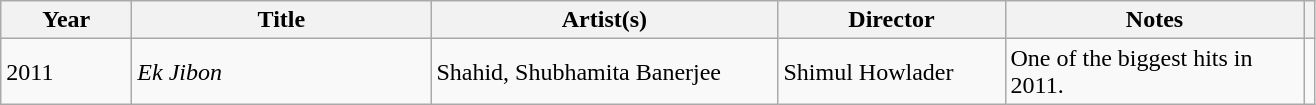<table class="wikitable plainrowheaders sortable">
<tr>
<th scope="col" style="width: 5em;">Year</th>
<th scope="col" style="width: 12em;">Title</th>
<th scope="col" style="width: 14em;">Artist(s)</th>
<th scope="col" style="width: 9em;">Director</th>
<th scope="col" style="width: 12em;">Notes</th>
<th scope="col" class="unsortable"></th>
</tr>
<tr>
<td>2011</td>
<td><em>Ek Jibon</em></td>
<td>Shahid, Shubhamita Banerjee</td>
<td>Shimul Howlader</td>
<td>One of the biggest hits in 2011.</td>
<td></td>
</tr>
</table>
